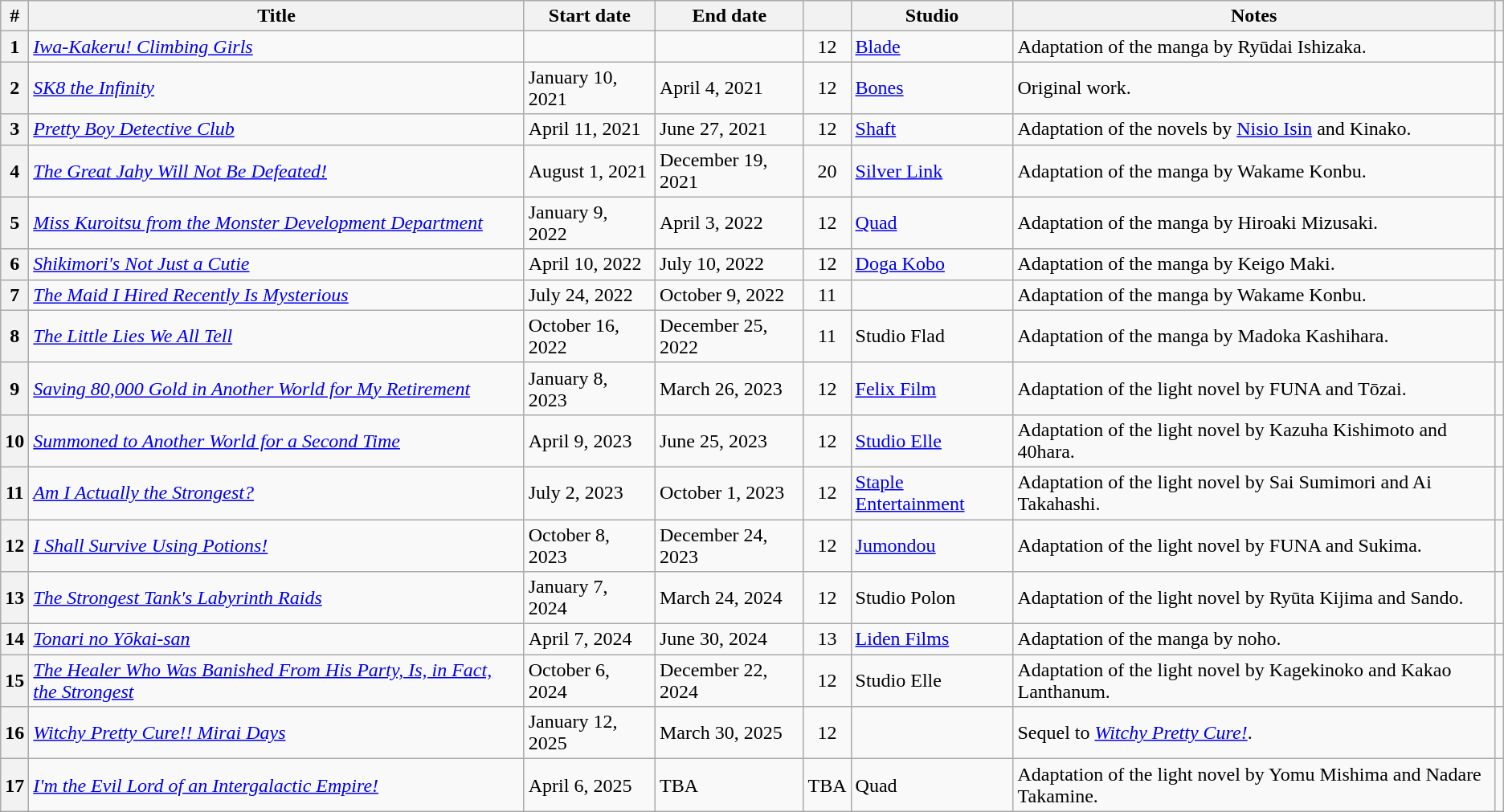<table class="wikitable">
<tr>
<th>#</th>
<th>Title</th>
<th>Start date</th>
<th>End date</th>
<th></th>
<th>Studio</th>
<th>Notes</th>
<th></th>
</tr>
<tr>
<th>1</th>
<td><em><a href='#'>Iwa-Kakeru! Climbing Girls</a></em></td>
<td></td>
<td></td>
<td style="text-align:center;">12</td>
<td><a href='#'>Blade</a></td>
<td>Adaptation of the manga by Ryūdai Ishizaka.</td>
<td style="text-align:center;"></td>
</tr>
<tr>
<th>2</th>
<td><em><a href='#'>SK8 the Infinity</a></em></td>
<td>January 10, 2021</td>
<td>April 4, 2021</td>
<td style="text-align:center;">12</td>
<td><a href='#'>Bones</a></td>
<td>Original work.</td>
<td style="text-align:center;"></td>
</tr>
<tr>
<th>3</th>
<td><em><a href='#'>Pretty Boy Detective Club</a></em></td>
<td>April 11, 2021</td>
<td>June 27, 2021</td>
<td style="text-align:center;">12</td>
<td><a href='#'>Shaft</a></td>
<td>Adaptation of the novels by <a href='#'>Nisio Isin</a> and Kinako.</td>
<td style="text-align:center;"></td>
</tr>
<tr>
<th>4</th>
<td><em><a href='#'>The Great Jahy Will Not Be Defeated!</a></em></td>
<td>August 1, 2021</td>
<td>December 19, 2021</td>
<td style="text-align:center;">20</td>
<td><a href='#'>Silver Link</a></td>
<td>Adaptation of the manga by Wakame Konbu.</td>
<td style="text-align:center;"></td>
</tr>
<tr>
<th>5</th>
<td><em><a href='#'>Miss Kuroitsu from the Monster Development Department</a></em></td>
<td>January 9, 2022</td>
<td>April 3, 2022</td>
<td style="text-align:center;">12</td>
<td><a href='#'>Quad</a></td>
<td>Adaptation of the manga by Hiroaki Mizusaki.</td>
<td style="text-align:center;"></td>
</tr>
<tr>
<th>6</th>
<td><em><a href='#'>Shikimori's Not Just a Cutie</a></em></td>
<td>April 10, 2022</td>
<td>July 10, 2022</td>
<td style="text-align:center;">12</td>
<td><a href='#'>Doga Kobo</a></td>
<td>Adaptation of the manga by Keigo Maki.</td>
<td style="text-align:center;"></td>
</tr>
<tr>
<th>7</th>
<td><em><a href='#'>The Maid I Hired Recently Is Mysterious</a></em></td>
<td>July 24, 2022</td>
<td>October 9, 2022</td>
<td style="text-align:center;">11</td>
<td></td>
<td>Adaptation of the manga by Wakame Konbu.</td>
<td style="text-align:center;"></td>
</tr>
<tr>
<th>8</th>
<td><em><a href='#'>The Little Lies We All Tell</a></em></td>
<td>October 16, 2022</td>
<td>December 25, 2022</td>
<td style="text-align:center;">11</td>
<td>Studio Flad</td>
<td>Adaptation of the manga by Madoka Kashihara.</td>
<td style="text-align:center;"></td>
</tr>
<tr>
<th>9</th>
<td><em><a href='#'>Saving 80,000 Gold in Another World for My Retirement</a></em></td>
<td>January 8, 2023</td>
<td>March 26, 2023</td>
<td style="text-align:center;">12</td>
<td><a href='#'>Felix Film</a></td>
<td>Adaptation of the light novel by FUNA and Tōzai.</td>
<td style="text-align:center;"></td>
</tr>
<tr>
<th>10</th>
<td><em><a href='#'>Summoned to Another World for a Second Time</a></em></td>
<td>April 9, 2023</td>
<td>June 25, 2023</td>
<td style="text-align:center;">12</td>
<td><a href='#'>Studio Elle</a></td>
<td>Adaptation of the light novel by Kazuha Kishimoto and 40hara.</td>
<td style="text-align:center;"></td>
</tr>
<tr>
<th>11</th>
<td><em><a href='#'>Am I Actually the Strongest?</a></em></td>
<td>July 2, 2023</td>
<td>October 1, 2023</td>
<td style="text-align:center;">12</td>
<td><a href='#'>Staple Entertainment</a></td>
<td>Adaptation of the light novel by Sai Sumimori and Ai Takahashi.</td>
<td style="text-align:center;"></td>
</tr>
<tr>
<th>12</th>
<td><em><a href='#'>I Shall Survive Using Potions!</a></em></td>
<td>October 8, 2023</td>
<td>December 24, 2023</td>
<td style="text-align:center;">12</td>
<td><a href='#'>Jumondou</a></td>
<td>Adaptation of the light novel by FUNA and Sukima.</td>
<td style="text-align:center;"></td>
</tr>
<tr>
<th>13</th>
<td><em><a href='#'>The Strongest Tank's Labyrinth Raids</a></em></td>
<td>January 7, 2024</td>
<td>March 24, 2024</td>
<td style="text-align:center;">12</td>
<td>Studio Polon</td>
<td>Adaptation of the light novel by Ryūta Kijima and Sando.</td>
<td style="text-align:center;"></td>
</tr>
<tr>
<th>14</th>
<td><em><a href='#'>Tonari no Yōkai-san</a></em></td>
<td>April 7, 2024</td>
<td>June 30, 2024</td>
<td style="text-align:center;">13</td>
<td><a href='#'>Liden Films</a></td>
<td>Adaptation of the manga by noho.</td>
<td style="text-align:center;"></td>
</tr>
<tr>
<th>15</th>
<td><em><a href='#'>The Healer Who Was Banished From His Party, Is, in Fact, the Strongest</a></em></td>
<td>October 6, 2024</td>
<td>December 22, 2024</td>
<td style="text-align:center;">12</td>
<td>Studio Elle</td>
<td>Adaptation of the light novel by Kagekinoko and Kakao Lanthanum.</td>
<td style="text-align:center;"></td>
</tr>
<tr>
<th>16</th>
<td><em><a href='#'>Witchy Pretty Cure!! Mirai Days</a></em></td>
<td>January 12, 2025</td>
<td>March 30, 2025</td>
<td style="text-align:center;">12</td>
<td></td>
<td>Sequel to <em><a href='#'>Witchy Pretty Cure!</a></em>.</td>
<td style="text-align:center;"></td>
</tr>
<tr>
<th>17</th>
<td><em><a href='#'>I'm the Evil Lord of an Intergalactic Empire!</a></em></td>
<td>April 6, 2025</td>
<td>TBA</td>
<td style="text-align:center;">TBA</td>
<td>Quad</td>
<td>Adaptation of the light novel by Yomu Mishima and Nadare Takamine.</td>
<td style="text-align:center;"></td>
</tr>
</table>
